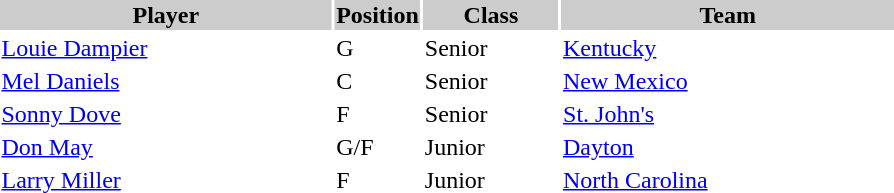<table style="width:600px" "border:'1' 'solid' 'gray'">
<tr>
<th style="background:#CCCCCC;width:40%">Player</th>
<th style="background:#CCCCCC;width:4%">Position</th>
<th style="background:#CCCCCC;width:16%">Class</th>
<th style="background:#CCCCCC;width:40%">Team</th>
</tr>
<tr>
<td><a href='#'>Louie Dampier</a></td>
<td>G</td>
<td>Senior</td>
<td><a href='#'>Kentucky</a></td>
</tr>
<tr>
<td><a href='#'>Mel Daniels</a></td>
<td>C</td>
<td>Senior</td>
<td><a href='#'>New Mexico</a></td>
</tr>
<tr>
<td><a href='#'>Sonny Dove</a></td>
<td>F</td>
<td>Senior</td>
<td><a href='#'>St. John's</a></td>
</tr>
<tr>
<td><a href='#'>Don May</a></td>
<td>G/F</td>
<td>Junior</td>
<td><a href='#'>Dayton</a></td>
</tr>
<tr>
<td><a href='#'>Larry Miller</a></td>
<td>F</td>
<td>Junior</td>
<td><a href='#'>North Carolina</a></td>
</tr>
</table>
